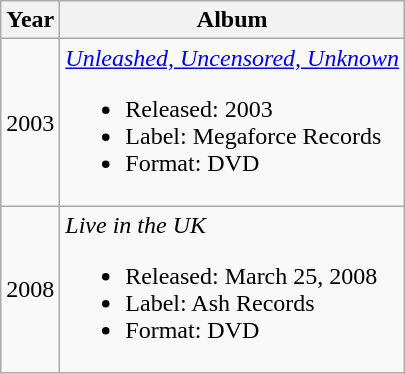<table class="wikitable">
<tr>
<th>Year</th>
<th>Album</th>
</tr>
<tr>
<td>2003</td>
<td><em><a href='#'>Unleashed, Uncensored, Unknown</a></em><br><ul><li>Released: 2003</li><li>Label: Megaforce Records</li><li>Format: DVD</li></ul></td>
</tr>
<tr>
<td>2008</td>
<td><em>Live in the UK</em><br><ul><li>Released: March 25, 2008</li><li>Label: Ash Records</li><li>Format: DVD</li></ul></td>
</tr>
</table>
